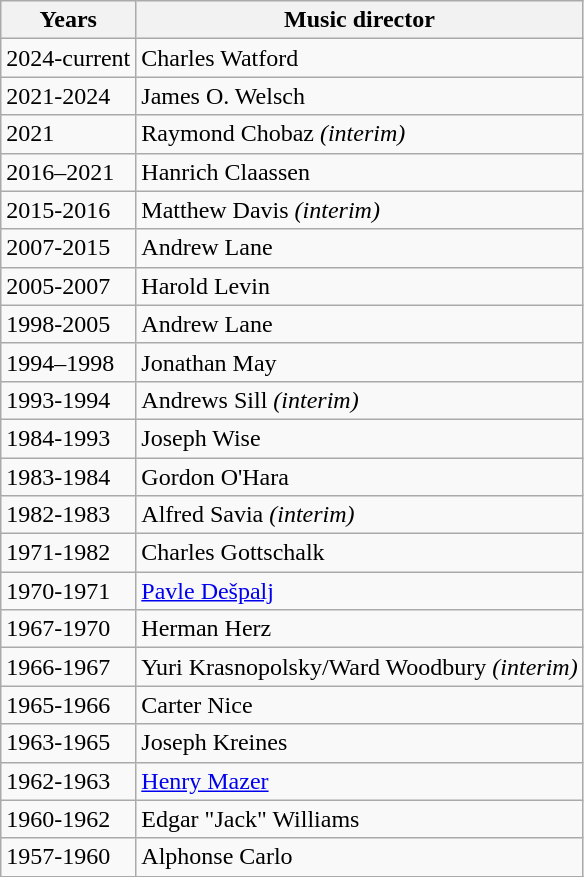<table class="wikitable">
<tr>
<th>Years</th>
<th>Music director</th>
</tr>
<tr>
<td>2024-current</td>
<td>Charles Watford</td>
</tr>
<tr>
<td>2021-2024</td>
<td>James O. Welsch</td>
</tr>
<tr>
<td>2021</td>
<td>Raymond Chobaz <em>(interim)</em></td>
</tr>
<tr>
<td>2016–2021</td>
<td>Hanrich Claassen</td>
</tr>
<tr>
<td>2015-2016</td>
<td>Matthew Davis <em>(interim)</em></td>
</tr>
<tr>
<td>2007-2015</td>
<td>Andrew Lane</td>
</tr>
<tr>
<td>2005-2007</td>
<td>Harold Levin</td>
</tr>
<tr>
<td>1998-2005</td>
<td>Andrew Lane</td>
</tr>
<tr>
<td>1994–1998</td>
<td>Jonathan May</td>
</tr>
<tr>
<td>1993-1994</td>
<td>Andrews Sill <em>(interim)</em></td>
</tr>
<tr>
<td>1984-1993</td>
<td>Joseph Wise</td>
</tr>
<tr>
<td>1983-1984</td>
<td>Gordon O'Hara</td>
</tr>
<tr>
<td>1982-1983</td>
<td>Alfred Savia <em>(interim)</em></td>
</tr>
<tr>
<td>1971-1982</td>
<td>Charles Gottschalk</td>
</tr>
<tr>
<td>1970-1971</td>
<td><a href='#'>Pavle Dešpalj</a></td>
</tr>
<tr>
<td>1967-1970</td>
<td>Herman Herz</td>
</tr>
<tr>
<td>1966-1967</td>
<td>Yuri Krasnopolsky/Ward Woodbury <em>(interim)</em></td>
</tr>
<tr>
<td>1965-1966</td>
<td>Carter Nice</td>
</tr>
<tr>
<td>1963-1965</td>
<td>Joseph Kreines</td>
</tr>
<tr>
<td>1962-1963</td>
<td><a href='#'>Henry Mazer</a></td>
</tr>
<tr>
<td>1960-1962</td>
<td>Edgar "Jack" Williams</td>
</tr>
<tr>
<td>1957-1960</td>
<td>Alphonse Carlo</td>
</tr>
<tr>
</tr>
</table>
